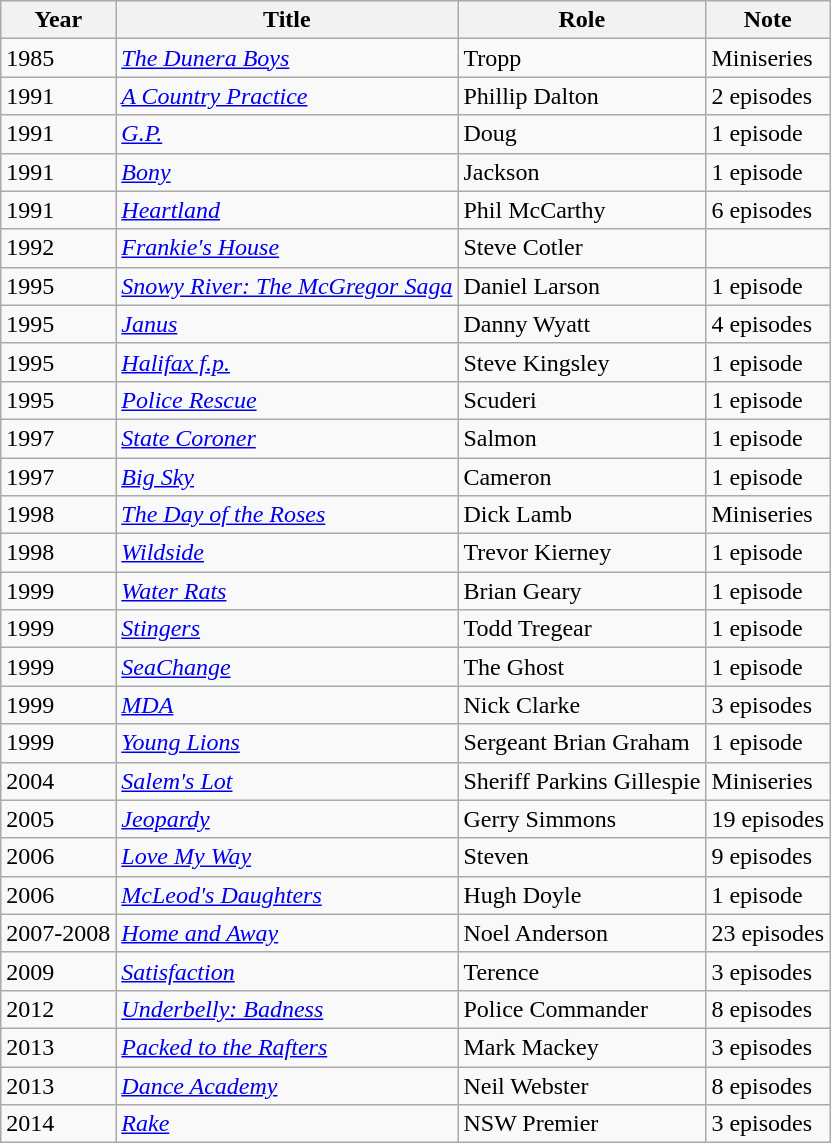<table class="wikitable sortable plainrowheaders">
<tr>
<th scope="col">Year</th>
<th scope="col">Title</th>
<th scope="col">Role</th>
<th scope="col">Note</th>
</tr>
<tr>
<td>1985</td>
<td><em><a href='#'>The Dunera Boys</a></em></td>
<td>Tropp</td>
<td>Miniseries</td>
</tr>
<tr>
<td>1991</td>
<td><em><a href='#'>A Country Practice</a></em></td>
<td>Phillip Dalton</td>
<td>2 episodes</td>
</tr>
<tr>
<td>1991</td>
<td><em><a href='#'>G.P.</a></em></td>
<td>Doug</td>
<td>1 episode</td>
</tr>
<tr>
<td>1991</td>
<td><em><a href='#'>Bony</a></em></td>
<td>Jackson</td>
<td>1 episode</td>
</tr>
<tr>
<td>1991</td>
<td><em><a href='#'>Heartland</a></em></td>
<td>Phil McCarthy</td>
<td>6 episodes</td>
</tr>
<tr>
<td>1992</td>
<td><em><a href='#'>Frankie's House</a></em></td>
<td>Steve Cotler</td>
<td></td>
</tr>
<tr>
<td>1995</td>
<td><em><a href='#'>Snowy River: The McGregor Saga</a></em></td>
<td>Daniel Larson</td>
<td>1 episode</td>
</tr>
<tr>
<td>1995</td>
<td><em><a href='#'>Janus</a></em></td>
<td>Danny Wyatt</td>
<td>4 episodes</td>
</tr>
<tr>
<td>1995</td>
<td><em><a href='#'>Halifax f.p.</a></em></td>
<td>Steve Kingsley</td>
<td>1 episode</td>
</tr>
<tr>
<td>1995</td>
<td><em><a href='#'>Police Rescue</a></em></td>
<td>Scuderi</td>
<td>1 episode</td>
</tr>
<tr>
<td>1997</td>
<td><em><a href='#'>State Coroner</a></em></td>
<td>Salmon</td>
<td>1 episode</td>
</tr>
<tr>
<td>1997</td>
<td><em><a href='#'>Big Sky</a></em></td>
<td>Cameron</td>
<td>1 episode</td>
</tr>
<tr>
<td>1998</td>
<td><em><a href='#'>The Day of the Roses</a></em></td>
<td>Dick Lamb</td>
<td>Miniseries</td>
</tr>
<tr>
<td>1998</td>
<td><em><a href='#'>Wildside</a></em></td>
<td>Trevor Kierney</td>
<td>1 episode</td>
</tr>
<tr>
<td>1999</td>
<td><em><a href='#'>Water Rats</a></em></td>
<td>Brian Geary</td>
<td>1 episode</td>
</tr>
<tr>
<td>1999</td>
<td><em><a href='#'>Stingers</a></em></td>
<td>Todd Tregear</td>
<td>1 episode</td>
</tr>
<tr>
<td>1999</td>
<td><em><a href='#'>SeaChange</a></em></td>
<td>The Ghost</td>
<td>1 episode</td>
</tr>
<tr>
<td>1999</td>
<td><em><a href='#'>MDA</a></em></td>
<td>Nick Clarke</td>
<td>3 episodes</td>
</tr>
<tr>
<td>1999</td>
<td><em><a href='#'>Young Lions</a></em></td>
<td>Sergeant Brian Graham</td>
<td>1 episode</td>
</tr>
<tr>
<td>2004</td>
<td><em><a href='#'>Salem's Lot</a></em></td>
<td>Sheriff Parkins Gillespie</td>
<td>Miniseries</td>
</tr>
<tr>
<td>2005</td>
<td><em><a href='#'>Jeopardy</a></em></td>
<td>Gerry Simmons</td>
<td>19 episodes</td>
</tr>
<tr>
<td>2006</td>
<td><em><a href='#'>Love My Way</a></em></td>
<td>Steven</td>
<td>9 episodes</td>
</tr>
<tr>
<td>2006</td>
<td><em><a href='#'>McLeod's Daughters</a></em></td>
<td>Hugh Doyle</td>
<td>1 episode</td>
</tr>
<tr>
<td>2007-2008</td>
<td><em><a href='#'>Home and Away</a></em></td>
<td>Noel Anderson</td>
<td>23 episodes</td>
</tr>
<tr>
<td>2009</td>
<td><em><a href='#'>Satisfaction</a></em></td>
<td>Terence</td>
<td>3 episodes</td>
</tr>
<tr>
<td>2012</td>
<td><em><a href='#'>Underbelly: Badness</a></em></td>
<td>Police Commander</td>
<td>8 episodes</td>
</tr>
<tr>
<td>2013</td>
<td><em><a href='#'>Packed to the Rafters</a></em></td>
<td>Mark Mackey</td>
<td>3 episodes</td>
</tr>
<tr>
<td>2013</td>
<td><em><a href='#'>Dance Academy</a></em></td>
<td>Neil Webster</td>
<td>8 episodes</td>
</tr>
<tr>
<td>2014</td>
<td><em><a href='#'>Rake</a></em></td>
<td>NSW Premier</td>
<td>3 episodes</td>
</tr>
</table>
